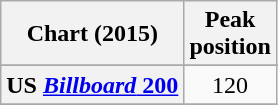<table class="wikitable sortable plainrowheaders" style="text-align:center">
<tr>
<th scope="col">Chart (2015)</th>
<th scope="col">Peak<br> position</th>
</tr>
<tr>
</tr>
<tr>
</tr>
<tr>
<th scope="row">US <a href='#'><em>Billboard</em> 200</a></th>
<td>120</td>
</tr>
<tr>
</tr>
</table>
